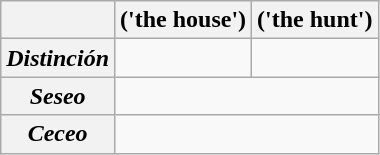<table class="wikitable" style="text-align:center; margin: 1em auto auto 2em">
<tr>
<th></th>
<th> ('the house')</th>
<th> ('the hunt')</th>
</tr>
<tr>
<th><em>Distinción</em></th>
<td></td>
<td></td>
</tr>
<tr>
<th><em>Seseo</em></th>
<td colspan="2"></td>
</tr>
<tr>
<th><em>Ceceo</em></th>
<td colspan="2"></td>
</tr>
</table>
